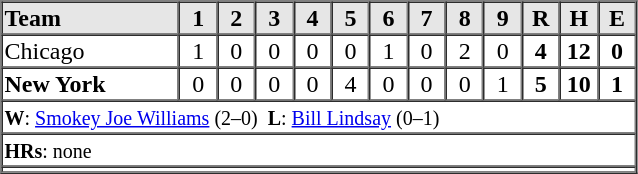<table border=1 cellspacing=0 width=425 style="margin-left:3em;">
<tr style="text-align:center; background-color:#e6e6e6;">
<th align=left width=28%>Team</th>
<th width=6%>1</th>
<th width=6%>2</th>
<th width=6%>3</th>
<th width=6%>4</th>
<th width=6%>5</th>
<th width=6%>6</th>
<th width=6%>7</th>
<th width=6%>8</th>
<th width=6%>9</th>
<th width=6%>R</th>
<th width=6%>H</th>
<th width=6%>E</th>
</tr>
<tr style="text-align:center;">
<td align=left>Chicago</td>
<td>1</td>
<td>0</td>
<td>0</td>
<td>0</td>
<td>0</td>
<td>1</td>
<td>0</td>
<td>2</td>
<td>0</td>
<td><strong>4</strong></td>
<td><strong>12</strong></td>
<td><strong>0</strong></td>
</tr>
<tr style="text-align:center;">
<td align=left><strong>New York</strong></td>
<td>0</td>
<td>0</td>
<td>0</td>
<td>0</td>
<td>4</td>
<td>0</td>
<td>0</td>
<td>0</td>
<td>1</td>
<td><strong>5</strong></td>
<td><strong>10</strong></td>
<td><strong>1</strong></td>
</tr>
<tr style="text-align:left;">
<td colspan=14><small><strong>W</strong>: <a href='#'>Smokey Joe Williams</a> (2–0)  <strong>L</strong>: <a href='#'>Bill Lindsay</a> (0–1)</small></td>
</tr>
<tr style="text-align:left;">
<td colspan=14><small><strong>HRs</strong>: none</small></td>
</tr>
<tr style="text-align:left;">
<td colspan=14></td>
</tr>
<tr style="text-align:left;">
</tr>
</table>
